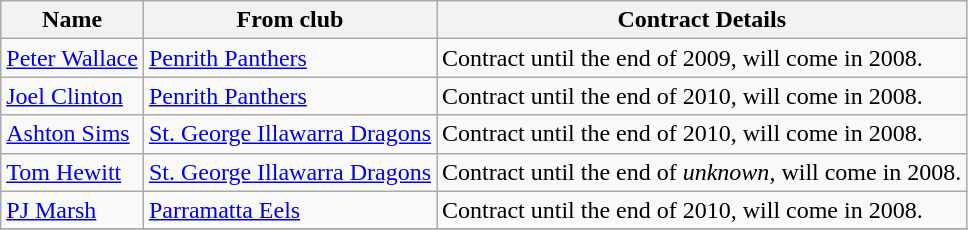<table class="wikitable">
<tr>
<th>Name</th>
<th>From club</th>
<th>Contract Details</th>
</tr>
<tr>
<td><a href='#'>Peter Wallace</a></td>
<td><a href='#'>Penrith Panthers</a></td>
<td>Contract until the end of 2009, will come in 2008.</td>
</tr>
<tr>
<td><a href='#'>Joel Clinton</a></td>
<td><a href='#'>Penrith Panthers</a></td>
<td>Contract until the end of 2010, will come in 2008.</td>
</tr>
<tr>
<td><a href='#'>Ashton Sims</a></td>
<td><a href='#'>St. George Illawarra Dragons</a></td>
<td>Contract until the end of 2010, will come in 2008.</td>
</tr>
<tr>
<td><a href='#'>Tom Hewitt</a></td>
<td><a href='#'>St. George Illawarra Dragons</a></td>
<td>Contract until the end of <em>unknown</em>, will come in 2008.</td>
</tr>
<tr>
<td><a href='#'>PJ Marsh</a></td>
<td><a href='#'>Parramatta Eels</a></td>
<td>Contract until the end of 2010, will come in 2008.</td>
</tr>
<tr>
</tr>
</table>
